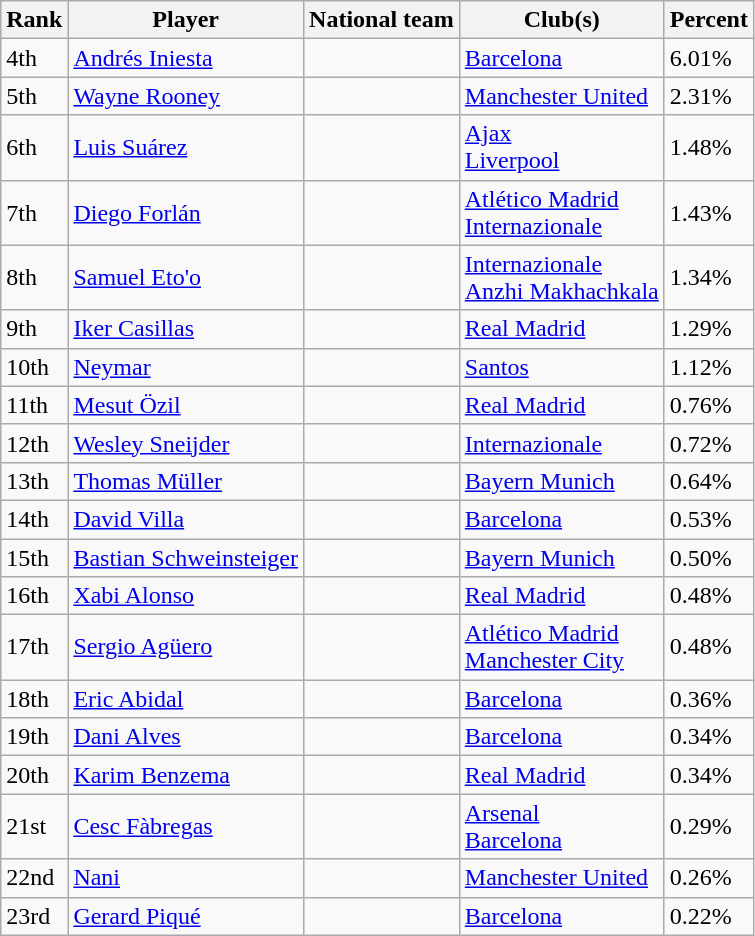<table class="wikitable">
<tr>
<th>Rank</th>
<th>Player</th>
<th>National team</th>
<th>Club(s)</th>
<th>Percent</th>
</tr>
<tr>
<td>4th</td>
<td><a href='#'>Andrés Iniesta</a></td>
<td></td>
<td> <a href='#'>Barcelona</a></td>
<td>6.01%</td>
</tr>
<tr>
<td>5th</td>
<td><a href='#'>Wayne Rooney</a></td>
<td></td>
<td> <a href='#'>Manchester United</a></td>
<td>2.31%</td>
</tr>
<tr>
<td>6th</td>
<td><a href='#'>Luis Suárez</a></td>
<td></td>
<td> <a href='#'>Ajax</a><br> <a href='#'>Liverpool</a></td>
<td>1.48%</td>
</tr>
<tr>
<td>7th</td>
<td><a href='#'>Diego Forlán</a></td>
<td></td>
<td> <a href='#'>Atlético Madrid</a><br> <a href='#'>Internazionale</a></td>
<td>1.43%</td>
</tr>
<tr>
<td>8th</td>
<td><a href='#'>Samuel Eto'o</a></td>
<td></td>
<td> <a href='#'>Internazionale</a><br>  <a href='#'>Anzhi Makhachkala</a></td>
<td>1.34%</td>
</tr>
<tr>
<td>9th</td>
<td><a href='#'>Iker Casillas</a></td>
<td></td>
<td> <a href='#'>Real Madrid</a></td>
<td>1.29%</td>
</tr>
<tr>
<td>10th</td>
<td><a href='#'>Neymar</a></td>
<td></td>
<td> <a href='#'>Santos</a></td>
<td>1.12%</td>
</tr>
<tr>
<td>11th</td>
<td><a href='#'>Mesut Özil</a></td>
<td></td>
<td> <a href='#'>Real Madrid</a></td>
<td>0.76%</td>
</tr>
<tr>
<td>12th</td>
<td><a href='#'>Wesley Sneijder</a></td>
<td></td>
<td> <a href='#'>Internazionale</a></td>
<td>0.72%</td>
</tr>
<tr>
<td>13th</td>
<td><a href='#'>Thomas Müller</a></td>
<td></td>
<td> <a href='#'>Bayern Munich</a></td>
<td>0.64%</td>
</tr>
<tr>
<td>14th</td>
<td><a href='#'>David Villa</a></td>
<td></td>
<td> <a href='#'>Barcelona</a></td>
<td>0.53%</td>
</tr>
<tr>
<td>15th</td>
<td><a href='#'>Bastian Schweinsteiger</a></td>
<td></td>
<td> <a href='#'>Bayern Munich</a></td>
<td>0.50%</td>
</tr>
<tr>
<td>16th</td>
<td><a href='#'>Xabi Alonso</a></td>
<td></td>
<td> <a href='#'>Real Madrid</a></td>
<td>0.48%</td>
</tr>
<tr>
<td>17th</td>
<td><a href='#'>Sergio Agüero</a></td>
<td></td>
<td> <a href='#'>Atlético Madrid</a><br> <a href='#'>Manchester City</a></td>
<td>0.48%</td>
</tr>
<tr>
<td>18th</td>
<td><a href='#'>Eric Abidal</a></td>
<td></td>
<td> <a href='#'>Barcelona</a></td>
<td>0.36%</td>
</tr>
<tr>
<td>19th</td>
<td><a href='#'>Dani Alves</a></td>
<td></td>
<td> <a href='#'>Barcelona</a></td>
<td>0.34%</td>
</tr>
<tr>
<td>20th</td>
<td><a href='#'>Karim Benzema</a></td>
<td></td>
<td> <a href='#'>Real Madrid</a></td>
<td>0.34%</td>
</tr>
<tr>
<td>21st</td>
<td><a href='#'>Cesc Fàbregas</a></td>
<td></td>
<td> <a href='#'>Arsenal</a><br> <a href='#'>Barcelona</a></td>
<td>0.29%</td>
</tr>
<tr>
<td>22nd</td>
<td><a href='#'>Nani</a></td>
<td></td>
<td> <a href='#'>Manchester United</a></td>
<td>0.26%</td>
</tr>
<tr>
<td>23rd</td>
<td><a href='#'>Gerard Piqué</a></td>
<td></td>
<td> <a href='#'>Barcelona</a></td>
<td>0.22%</td>
</tr>
</table>
